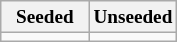<table class="wikitable" style="font-size:80%">
<tr>
<th width=50%>Seeded</th>
<th width=50%>Unseeded</th>
</tr>
<tr>
<td valign=top></td>
<td valign=top></td>
</tr>
</table>
